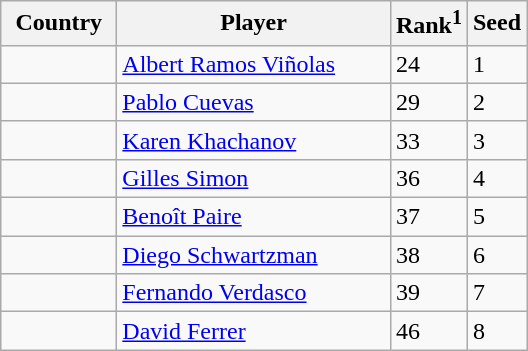<table class="sortable wikitable">
<tr>
<th width="70">Country</th>
<th width="175">Player</th>
<th>Rank<sup>1</sup></th>
<th>Seed</th>
</tr>
<tr>
<td></td>
<td><a href='#'>Albert Ramos Viñolas</a></td>
<td>24</td>
<td>1</td>
</tr>
<tr>
<td></td>
<td><a href='#'>Pablo Cuevas</a></td>
<td>29</td>
<td>2</td>
</tr>
<tr>
<td></td>
<td><a href='#'>Karen Khachanov</a></td>
<td>33</td>
<td>3</td>
</tr>
<tr>
<td></td>
<td><a href='#'>Gilles Simon</a></td>
<td>36</td>
<td>4</td>
</tr>
<tr>
<td></td>
<td><a href='#'>Benoît Paire</a></td>
<td>37</td>
<td>5</td>
</tr>
<tr>
<td></td>
<td><a href='#'>Diego Schwartzman</a></td>
<td>38</td>
<td>6</td>
</tr>
<tr>
<td></td>
<td><a href='#'>Fernando Verdasco</a></td>
<td>39</td>
<td>7</td>
</tr>
<tr>
<td></td>
<td><a href='#'>David Ferrer</a></td>
<td>46</td>
<td>8</td>
</tr>
</table>
